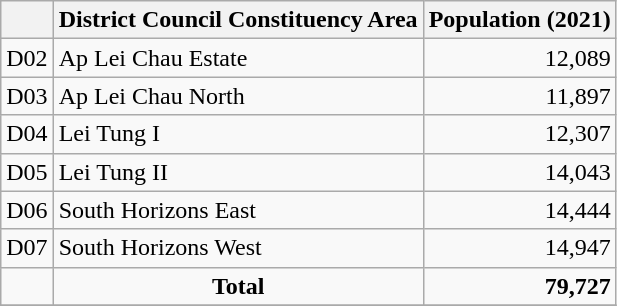<table class="wikitable">
<tr>
<th></th>
<th>District Council Constituency Area</th>
<th>Population (2021)</th>
</tr>
<tr>
<td>D02</td>
<td>Ap Lei Chau Estate</td>
<td align="right">12,089</td>
</tr>
<tr>
<td>D03</td>
<td>Ap Lei Chau North</td>
<td align="right">11,897</td>
</tr>
<tr>
<td>D04</td>
<td>Lei Tung I</td>
<td align="right">12,307</td>
</tr>
<tr>
<td>D05</td>
<td>Lei Tung II</td>
<td align="right">14,043</td>
</tr>
<tr>
<td>D06</td>
<td>South Horizons East</td>
<td align="right">14,444</td>
</tr>
<tr>
<td>D07</td>
<td>South Horizons West</td>
<td align="right">14,947</td>
</tr>
<tr>
<td></td>
<td align="center"><strong>Total</strong></td>
<td align="right"><strong>79,727</strong></td>
</tr>
<tr>
</tr>
</table>
